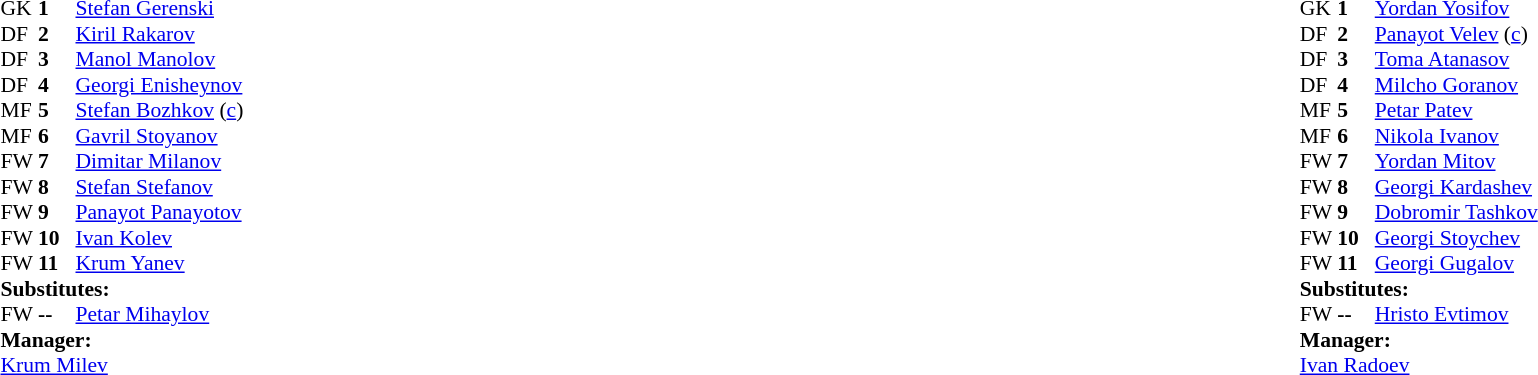<table style="width:100%">
<tr>
<td style="vertical-align:top;width:50%"><br><table style="font-size:90%" cellspacing="0" cellpadding="0">
<tr>
<th width="25"></th>
<th width="25"></th>
</tr>
<tr>
<td>GK</td>
<td><strong>1</strong></td>
<td> <a href='#'>Stefan Gerenski</a></td>
</tr>
<tr>
<td>DF</td>
<td><strong>2</strong></td>
<td> <a href='#'>Kiril Rakarov</a></td>
</tr>
<tr>
<td>DF</td>
<td><strong>3</strong></td>
<td> <a href='#'>Manol Manolov</a></td>
</tr>
<tr>
<td>DF</td>
<td><strong>4</strong></td>
<td> <a href='#'>Georgi Enisheynov</a></td>
</tr>
<tr>
<td>MF</td>
<td><strong>5</strong></td>
<td> <a href='#'>Stefan Bozhkov</a> (<a href='#'>c</a>)</td>
</tr>
<tr>
<td>MF</td>
<td><strong>6</strong></td>
<td> <a href='#'>Gavril Stoyanov</a></td>
</tr>
<tr>
<td>FW</td>
<td><strong>7</strong></td>
<td> <a href='#'>Dimitar Milanov</a></td>
</tr>
<tr>
<td>FW</td>
<td><strong>8</strong></td>
<td> <a href='#'>Stefan Stefanov</a></td>
<td></td>
<td></td>
</tr>
<tr>
<td>FW</td>
<td><strong>9</strong></td>
<td> <a href='#'>Panayot Panayotov</a></td>
</tr>
<tr>
<td>FW</td>
<td><strong>10</strong></td>
<td> <a href='#'>Ivan Kolev</a></td>
</tr>
<tr>
<td>FW</td>
<td><strong>11</strong></td>
<td> <a href='#'>Krum Yanev</a></td>
</tr>
<tr>
<td colspan=4><strong>Substitutes:</strong></td>
</tr>
<tr>
<td>FW</td>
<td><strong>--</strong></td>
<td> <a href='#'>Petar Mihaylov</a></td>
<td></td>
<td></td>
</tr>
<tr>
<td colspan=4><strong>Manager:</strong></td>
</tr>
<tr>
<td colspan="4"> <a href='#'>Krum Milev</a></td>
</tr>
</table>
</td>
<td valign="top"></td>
<td valign="top" width="50%"><br><table cellspacing="0" cellpadding="0" style="font-size:90%;margin:auto">
<tr>
<th width="25"></th>
<th width="25"></th>
</tr>
<tr>
<td>GK</td>
<td><strong>1</strong></td>
<td> <a href='#'>Yordan Yosifov</a></td>
</tr>
<tr>
<td>DF</td>
<td><strong>2</strong></td>
<td> <a href='#'>Panayot Velev</a> (<a href='#'>c</a>)</td>
</tr>
<tr>
<td>DF</td>
<td><strong>3</strong></td>
<td> <a href='#'>Toma Atanasov</a></td>
</tr>
<tr>
<td>DF</td>
<td><strong>4</strong></td>
<td> <a href='#'>Milcho Goranov</a></td>
</tr>
<tr>
<td>MF</td>
<td><strong>5</strong></td>
<td> <a href='#'>Petar Patev</a></td>
</tr>
<tr>
<td>MF</td>
<td><strong>6</strong></td>
<td> <a href='#'>Nikola Ivanov</a></td>
</tr>
<tr>
<td>FW</td>
<td><strong>7</strong></td>
<td> <a href='#'>Yordan Mitov</a></td>
<td></td>
<td></td>
</tr>
<tr>
<td>FW</td>
<td><strong>8</strong></td>
<td> <a href='#'>Georgi Kardashev</a></td>
</tr>
<tr>
<td>FW</td>
<td><strong>9</strong></td>
<td> <a href='#'>Dobromir Tashkov</a></td>
</tr>
<tr>
<td>FW</td>
<td><strong>10</strong></td>
<td> <a href='#'>Georgi Stoychev</a></td>
</tr>
<tr>
<td>FW</td>
<td><strong>11</strong></td>
<td> <a href='#'>Georgi Gugalov</a></td>
</tr>
<tr>
<td colspan=4><strong>Substitutes:</strong></td>
</tr>
<tr>
<td>FW</td>
<td><strong>--</strong></td>
<td> <a href='#'>Hristo Evtimov</a></td>
<td></td>
<td></td>
</tr>
<tr>
<td colspan=4><strong>Manager:</strong></td>
</tr>
<tr>
<td colspan="4"> <a href='#'>Ivan Radoev</a></td>
</tr>
</table>
</td>
</tr>
</table>
